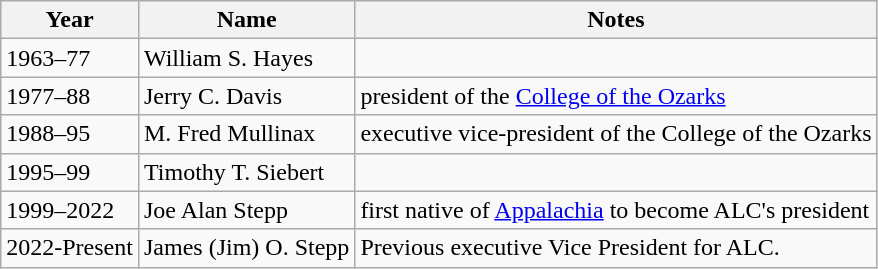<table class="wikitable">
<tr>
<th>Year</th>
<th>Name</th>
<th>Notes</th>
</tr>
<tr>
<td>1963–77</td>
<td>William S. Hayes</td>
<td></td>
</tr>
<tr>
<td>1977–88</td>
<td>Jerry C. Davis</td>
<td>president of the <a href='#'>College of the Ozarks</a></td>
</tr>
<tr>
<td>1988–95</td>
<td>M. Fred Mullinax</td>
<td>executive vice-president of the College of the Ozarks </td>
</tr>
<tr>
<td>1995–99</td>
<td>Timothy T. Siebert</td>
<td></td>
</tr>
<tr>
<td>1999–2022</td>
<td>Joe Alan Stepp</td>
<td>first native of <a href='#'>Appalachia</a> to become ALC's president</td>
</tr>
<tr>
<td>2022-Present</td>
<td>James (Jim) O. Stepp</td>
<td>Previous executive Vice President for ALC.</td>
</tr>
</table>
